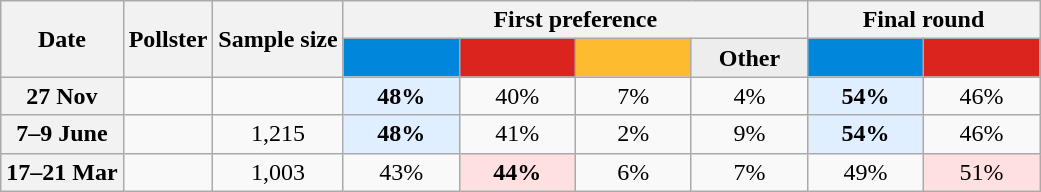<table class="wikitable sortable" style="text-align:center; ">
<tr>
<th rowspan="2">Date</th>
<th rowspan="2">Pollster</th>
<th rowspan="2" class="unsortable">Sample size</th>
<th colspan="4">First preference</th>
<th colspan="2">Final round</th>
</tr>
<tr>
<th class="unsortable"  style="width:70px; background:#0087dc; color:white;"><a href='#'></a></th>
<th class="unsortable"  style="width:70px; background:#dc241f; color:white;"><a href='#'></a></th>
<th class="unsortable"  style="width:70px; background:#fdbb30; color:black;"><a href='#'></a></th>
<th class="unsortable"  style="width:70px; background:#ededed; color:black;">Other</th>
<th class="unsortable"  style="width:70px; background:#0087dc; color:white;"><a href='#'></a></th>
<th class="unsortable"  style="width:70px; background:#dc241f; color:white;"><a href='#'></a></th>
</tr>
<tr>
<th>27 Nov</th>
<td> </td>
<td></td>
<td style="background:#e0efff; font-weight:bold;">48%</td>
<td>40%</td>
<td>7%</td>
<td>4%</td>
<td style="background:#e0efff; font-weight:bold;">54%</td>
<td>46%</td>
</tr>
<tr>
<th>7–9 June</th>
<td></td>
<td>1,215</td>
<td style="background:#e0efff; font-weight:bold;">48%</td>
<td>41%</td>
<td>2%</td>
<td>9%</td>
<td style="background:#e0efff; font-weight:bold;">54%</td>
<td>46%</td>
</tr>
<tr>
<th>17–21 Mar</th>
<td> </td>
<td>1,003</td>
<td>43%</td>
<td style="background:#ffe0e0; font-weight:bold;">44%</td>
<td>6%</td>
<td>7%</td>
<td>49%</td>
<td style="background:#ffe0e0">51%</td>
</tr>
</table>
